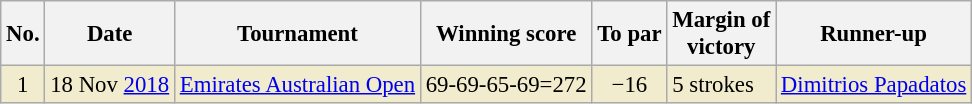<table class="wikitable" style="font-size:95%;">
<tr>
<th>No.</th>
<th>Date</th>
<th>Tournament</th>
<th>Winning score</th>
<th>To par</th>
<th>Margin of<br>victory</th>
<th>Runner-up</th>
</tr>
<tr style="background:#f2ecce;">
<td align=center>1</td>
<td align=right>18 Nov <a href='#'>2018</a></td>
<td><a href='#'>Emirates Australian Open</a></td>
<td align=right>69-69-65-69=272</td>
<td align=center>−16</td>
<td>5 strokes</td>
<td> <a href='#'>Dimitrios Papadatos</a></td>
</tr>
</table>
